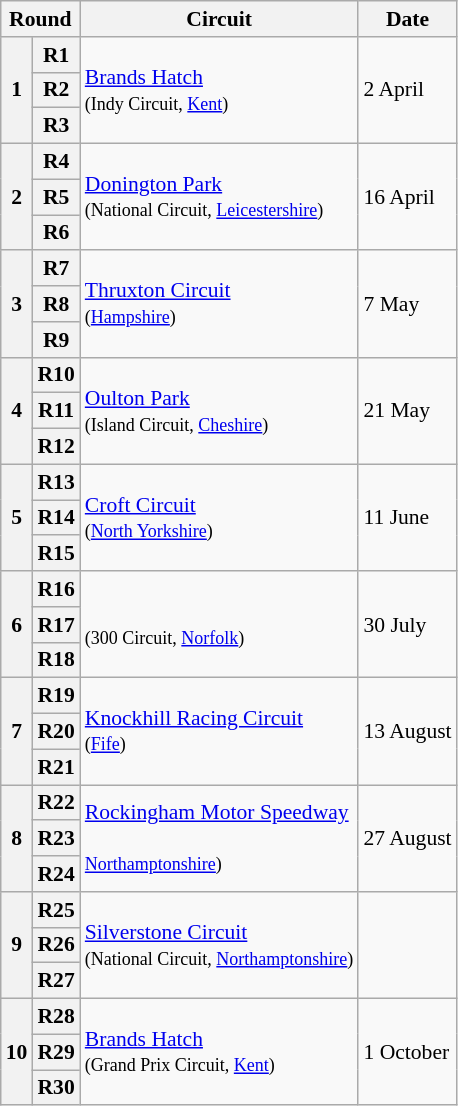<table class="wikitable" style="font-size: 90%">
<tr>
<th colspan=2>Round</th>
<th>Circuit</th>
<th>Date</th>
</tr>
<tr>
<th rowspan=3>1</th>
<th>R1</th>
<td rowspan=3><a href='#'>Brands Hatch</a><br><small>(Indy Circuit, <a href='#'>Kent</a>)</small></td>
<td rowspan=3>2 April</td>
</tr>
<tr>
<th>R2</th>
</tr>
<tr>
<th>R3</th>
</tr>
<tr>
<th rowspan=3>2</th>
<th>R4</th>
<td rowspan=3><a href='#'>Donington Park</a><br><small>(National Circuit, <a href='#'>Leicestershire</a>)</small></td>
<td rowspan=3>16 April</td>
</tr>
<tr>
<th>R5</th>
</tr>
<tr>
<th>R6</th>
</tr>
<tr>
<th rowspan=3>3</th>
<th>R7</th>
<td rowspan=3><a href='#'>Thruxton Circuit</a><br><small>(<a href='#'>Hampshire</a>)</small></td>
<td rowspan=3>7 May</td>
</tr>
<tr>
<th>R8</th>
</tr>
<tr>
<th>R9</th>
</tr>
<tr>
<th rowspan=3>4</th>
<th>R10</th>
<td rowspan=3><a href='#'>Oulton Park</a><br><small>(Island Circuit, <a href='#'>Cheshire</a>)</small></td>
<td rowspan=3>21 May</td>
</tr>
<tr>
<th>R11</th>
</tr>
<tr>
<th>R12</th>
</tr>
<tr>
<th rowspan=3>5</th>
<th>R13</th>
<td rowspan=3><a href='#'>Croft Circuit</a><br><small>(<a href='#'>North Yorkshire</a>)</small></td>
<td rowspan=3>11 June</td>
</tr>
<tr>
<th>R14</th>
</tr>
<tr>
<th>R15</th>
</tr>
<tr>
<th rowspan=3>6</th>
<th>R16</th>
<td rowspan=3><br><small>(300 Circuit, <a href='#'>Norfolk</a>)</small></td>
<td rowspan=3>30 July</td>
</tr>
<tr>
<th>R17</th>
</tr>
<tr>
<th>R18</th>
</tr>
<tr>
<th rowspan=3>7</th>
<th>R19</th>
<td rowspan=3><a href='#'>Knockhill Racing Circuit</a><br><small>(<a href='#'>Fife</a>)</small></td>
<td rowspan=3>13 August</td>
</tr>
<tr>
<th>R20</th>
</tr>
<tr>
<th>R21</th>
</tr>
<tr>
<th rowspan=3>8</th>
<th>R22</th>
<td rowspan=3><a href='#'>Rockingham Motor Speedway</a><br><small><br><a href='#'>Northamptonshire</a>)</small></td>
<td rowspan=3>27 August</td>
</tr>
<tr>
<th>R23</th>
</tr>
<tr>
<th>R24</th>
</tr>
<tr>
<th rowspan=3>9</th>
<th>R25</th>
<td rowspan=3><a href='#'>Silverstone Circuit</a><br><small>(National Circuit, <a href='#'>Northamptonshire</a>)</small></td>
<td rowspan=3></td>
</tr>
<tr>
<th>R26</th>
</tr>
<tr>
<th>R27</th>
</tr>
<tr>
<th rowspan=3>10</th>
<th>R28</th>
<td rowspan=3><a href='#'>Brands Hatch</a><br><small>(Grand Prix Circuit, <a href='#'>Kent</a>)</small></td>
<td rowspan=3>1 October</td>
</tr>
<tr>
<th>R29</th>
</tr>
<tr>
<th>R30</th>
</tr>
</table>
